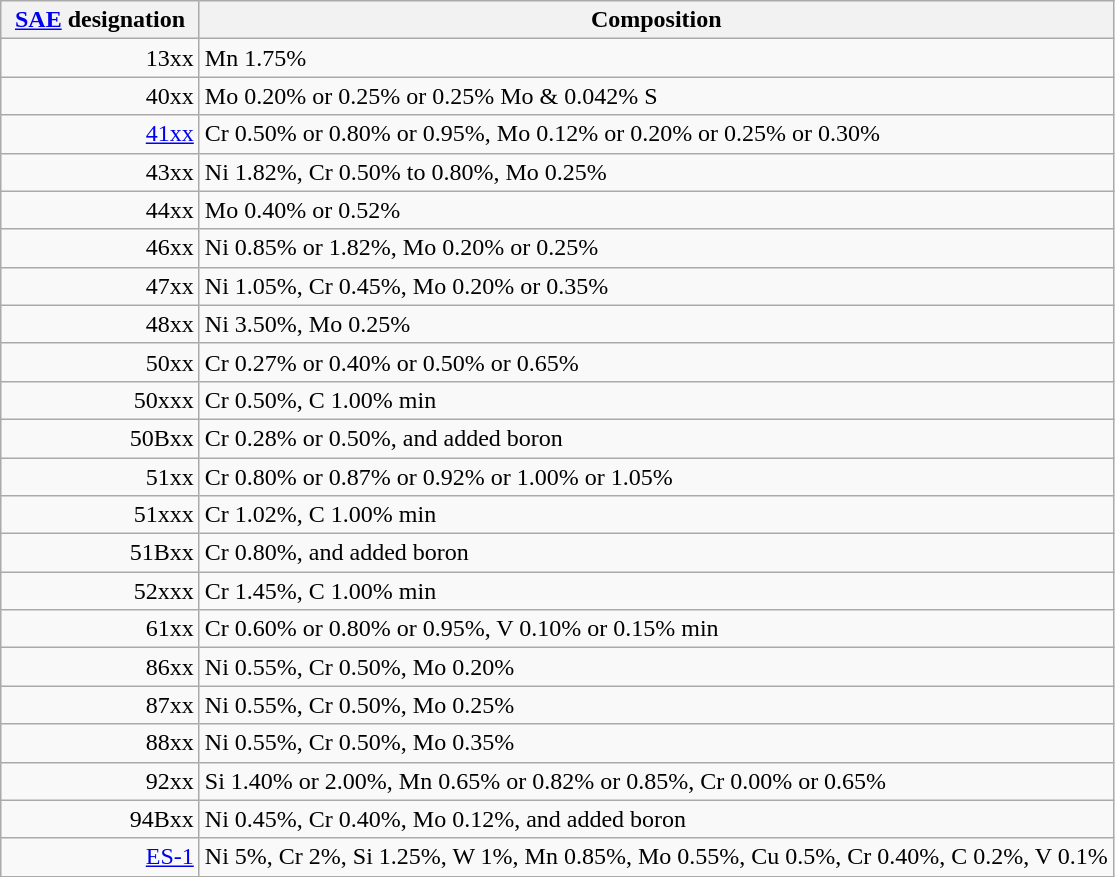<table class="wikitable">
<tr>
<th width="125"><a href='#'>SAE</a> designation</th>
<th>Composition</th>
</tr>
<tr>
<td align="right">13xx</td>
<td>Mn 1.75%</td>
</tr>
<tr>
<td align="right">40xx</td>
<td>Mo 0.20% or 0.25% or 0.25% Mo & 0.042% S</td>
</tr>
<tr>
<td align="right"><a href='#'>41xx</a></td>
<td>Cr 0.50% or 0.80% or 0.95%, Mo 0.12% or 0.20% or 0.25% or 0.30%</td>
</tr>
<tr>
<td align="right">43xx</td>
<td>Ni 1.82%, Cr 0.50% to 0.80%, Mo 0.25%</td>
</tr>
<tr>
<td align="right">44xx</td>
<td>Mo 0.40% or 0.52%</td>
</tr>
<tr>
<td align="right">46xx</td>
<td>Ni 0.85% or 1.82%, Mo 0.20% or 0.25%</td>
</tr>
<tr>
<td align="right">47xx</td>
<td>Ni 1.05%, Cr 0.45%, Mo 0.20% or 0.35%</td>
</tr>
<tr>
<td align="right">48xx</td>
<td>Ni 3.50%, Mo 0.25%</td>
</tr>
<tr>
<td align="right">50xx</td>
<td>Cr 0.27% or 0.40% or 0.50% or 0.65%</td>
</tr>
<tr>
<td align="right">50xxx</td>
<td>Cr 0.50%, C 1.00% min</td>
</tr>
<tr>
<td align="right">50Bxx</td>
<td>Cr 0.28% or 0.50%, and added boron</td>
</tr>
<tr>
<td align="right">51xx</td>
<td>Cr 0.80% or 0.87% or 0.92% or 1.00% or 1.05%</td>
</tr>
<tr>
<td align="right">51xxx</td>
<td>Cr 1.02%, C 1.00% min</td>
</tr>
<tr>
<td align="right">51Bxx</td>
<td>Cr 0.80%, and added boron</td>
</tr>
<tr>
<td align="right">52xxx</td>
<td>Cr 1.45%, C 1.00% min</td>
</tr>
<tr>
<td align="right">61xx</td>
<td>Cr 0.60% or 0.80% or 0.95%, V 0.10% or 0.15% min</td>
</tr>
<tr>
<td align="right">86xx</td>
<td>Ni 0.55%, Cr 0.50%, Mo 0.20%</td>
</tr>
<tr>
<td align="right">87xx</td>
<td>Ni 0.55%, Cr 0.50%, Mo 0.25%</td>
</tr>
<tr>
<td align="right">88xx</td>
<td>Ni 0.55%, Cr 0.50%, Mo 0.35%</td>
</tr>
<tr>
<td align="right">92xx</td>
<td>Si 1.40% or 2.00%, Mn 0.65% or 0.82% or 0.85%, Cr 0.00% or 0.65%</td>
</tr>
<tr>
<td align="right">94Bxx</td>
<td>Ni 0.45%, Cr 0.40%, Mo 0.12%, and added boron</td>
</tr>
<tr>
<td align="right"><a href='#'>ES-1</a></td>
<td>Ni 5%, Cr 2%, Si 1.25%, W 1%, Mn 0.85%, Mo 0.55%, Cu 0.5%, Cr 0.40%, C 0.2%, V 0.1%</td>
</tr>
</table>
